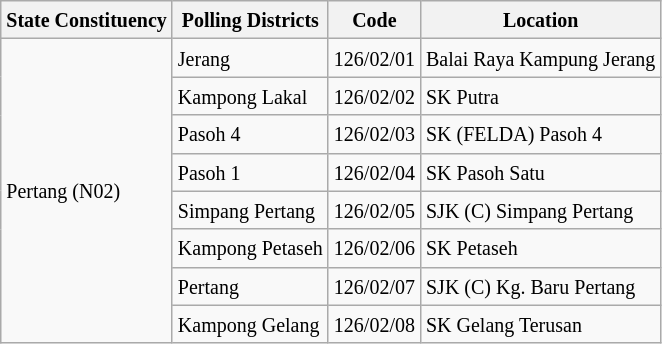<table class="wikitable sortable mw-collapsible">
<tr>
<th><small>State Constituency</small></th>
<th><small>Polling Districts</small></th>
<th><small>Code</small></th>
<th><small>Location</small></th>
</tr>
<tr>
<td rowspan="8"><small>Pertang (N02)</small></td>
<td><small>Jerang</small></td>
<td><small>126/02/01</small></td>
<td><small>Balai Raya Kampung Jerang</small></td>
</tr>
<tr>
<td><small>Kampong Lakal</small></td>
<td><small>126/02/02</small></td>
<td><small>SK Putra</small></td>
</tr>
<tr>
<td><small>Pasoh 4</small></td>
<td><small>126/02/03</small></td>
<td><small>SK (FELDA) Pasoh 4</small></td>
</tr>
<tr>
<td><small>Pasoh 1</small></td>
<td><small>126/02/04</small></td>
<td><small>SK Pasoh Satu</small></td>
</tr>
<tr>
<td><small>Simpang Pertang</small></td>
<td><small>126/02/05</small></td>
<td><small>SJK (C) Simpang Pertang</small></td>
</tr>
<tr>
<td><small>Kampong Petaseh</small></td>
<td><small>126/02/06</small></td>
<td><small>SK Petaseh</small></td>
</tr>
<tr>
<td><small>Pertang</small></td>
<td><small>126/02/07</small></td>
<td><small>SJK (C) Kg. Baru Pertang</small></td>
</tr>
<tr>
<td><small>Kampong Gelang</small></td>
<td><small>126/02/08</small></td>
<td><small>SK Gelang Terusan</small></td>
</tr>
</table>
